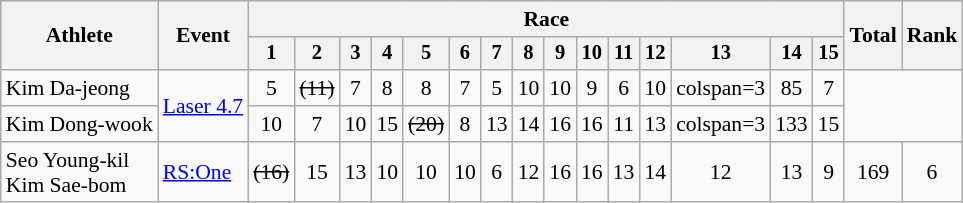<table class=wikitable style=font-size:90%;text-align:center>
<tr>
<th rowspan="2">Athlete</th>
<th rowspan="2">Event</th>
<th colspan=15>Race</th>
<th rowspan=2>Total</th>
<th rowspan=2>Rank</th>
</tr>
<tr style="font-size:95%">
<th>1</th>
<th>2</th>
<th>3</th>
<th>4</th>
<th>5</th>
<th>6</th>
<th>7</th>
<th>8</th>
<th>9</th>
<th>10</th>
<th>11</th>
<th>12</th>
<th>13</th>
<th>14</th>
<th>15</th>
</tr>
<tr>
<td align=left>Kim Da-jeong</td>
<td align=left rowspan=2><a href='#'>Laser 4.7</a></td>
<td>5</td>
<td><s>(11)</s></td>
<td>7</td>
<td>8</td>
<td>8</td>
<td>7</td>
<td>5</td>
<td>10</td>
<td>10</td>
<td>9</td>
<td>6</td>
<td>10</td>
<td>colspan=3 </td>
<td>85</td>
<td>7</td>
</tr>
<tr>
<td align=left>Kim Dong-wook</td>
<td>10</td>
<td>7</td>
<td>10</td>
<td>15</td>
<td><s>(20)</s></td>
<td>8</td>
<td>13</td>
<td>14</td>
<td>16</td>
<td>16</td>
<td>11</td>
<td>13</td>
<td>colspan=3 </td>
<td>133</td>
<td>15</td>
</tr>
<tr>
<td align=left>Seo Young-kil<br>Kim Sae-bom</td>
<td align=left rowspan=2><a href='#'>RS:One</a></td>
<td><s>(16)</s></td>
<td>15</td>
<td>13</td>
<td>10</td>
<td>10</td>
<td>10</td>
<td>6</td>
<td>12</td>
<td>16</td>
<td>16</td>
<td>13</td>
<td>14</td>
<td>12</td>
<td>13</td>
<td>9</td>
<td>169</td>
<td>6</td>
</tr>
</table>
